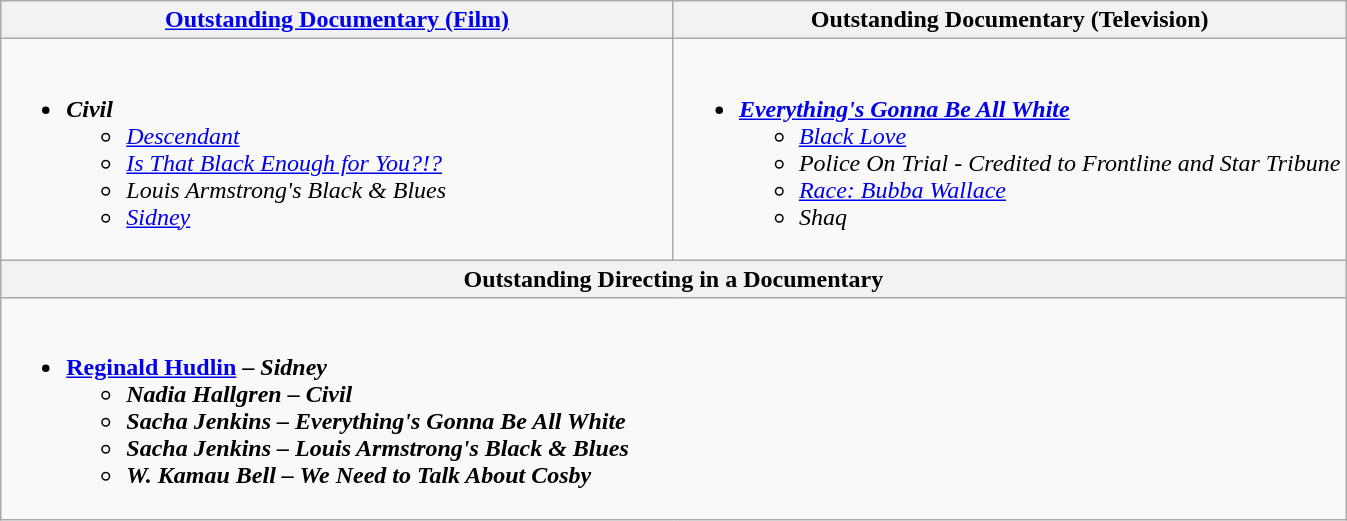<table class="wikitable">
<tr>
<th style="width=50%"><a href='#'>Outstanding Documentary (Film)</a></th>
<th style="width=50%">Outstanding Documentary (Television)</th>
</tr>
<tr>
<td valign="top" width="50%"><br><ul><li><strong><em>Civil</em></strong><ul><li><em><a href='#'>Descendant</a></em></li><li><em><a href='#'>Is That Black Enough for You?!?</a></em></li><li><em>Louis Armstrong's Black & Blues</em></li><li><em><a href='#'>Sidney</a></em></li></ul></li></ul></td>
<td valign="top" width="50%"><br><ul><li><strong><em><a href='#'>Everything's Gonna Be All White</a></em></strong><ul><li><em><a href='#'>Black Love</a></em></li><li><em>Police On Trial - Credited to Frontline and Star Tribune</em></li><li><em><a href='#'>Race: Bubba Wallace</a></em></li><li><em>Shaq</em></li></ul></li></ul></td>
</tr>
<tr>
<th colspan="2" style="width=50%">Outstanding Directing in a Documentary</th>
</tr>
<tr>
<td colspan="2" valign="top"><br><ul><li><strong><a href='#'>Reginald Hudlin</a> – <em>Sidney<strong><em><ul><li>Nadia Hallgren – </em>Civil<em></li><li>Sacha Jenkins – </em>Everything's Gonna Be All White<em></li><li>Sacha Jenkins – </em>Louis Armstrong's Black & Blues<em></li><li>W. Kamau Bell – </em>We Need to Talk About Cosby<em></li></ul></li></ul></td>
</tr>
</table>
